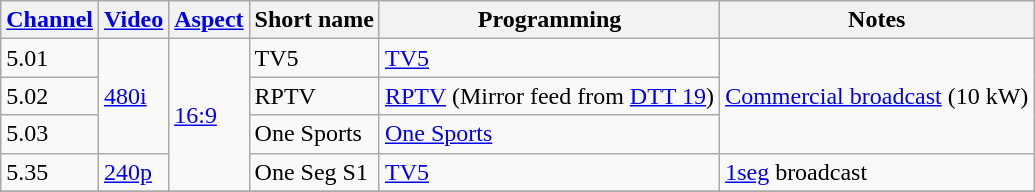<table class="wikitable">
<tr>
<th><a href='#'>Channel</a></th>
<th><a href='#'>Video</a></th>
<th><a href='#'>Aspect</a></th>
<th>Short name</th>
<th>Programming</th>
<th>Notes</th>
</tr>
<tr>
<td>5.01</td>
<td rowspan="3"><a href='#'>480i</a></td>
<td rowspan="4"><a href='#'>16:9</a></td>
<td>TV5</td>
<td><a href='#'>TV5</a> </td>
<td rowspan="3"><a href='#'>Commercial broadcast</a> (10 kW)</td>
</tr>
<tr>
<td>5.02</td>
<td>RPTV</td>
<td><a href='#'>RPTV</a> (Mirror feed from <a href='#'>DTT 19</a>)</td>
</tr>
<tr>
<td>5.03</td>
<td>One Sports</td>
<td><a href='#'>One Sports</a></td>
</tr>
<tr>
<td>5.35</td>
<td><a href='#'>240p</a></td>
<td>One Seg S1</td>
<td><a href='#'>TV5</a></td>
<td><a href='#'>1seg</a> broadcast</td>
</tr>
<tr>
</tr>
</table>
